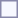<table style="border:1px solid #8888aa; background-color:#f7f8ff; padding:5px; font-size:95%; margin: 0px 12px 12px 0px;">
</table>
